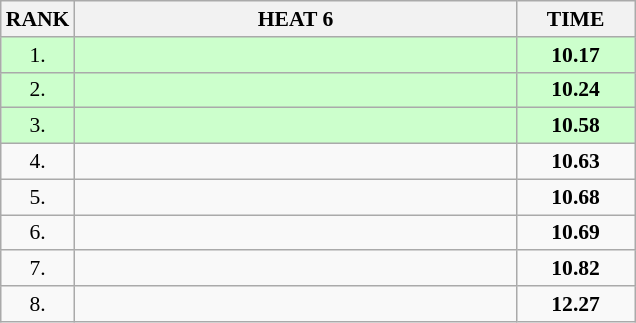<table class="wikitable" style="border-collapse: collapse; font-size: 90%;">
<tr>
<th>RANK</th>
<th style="width: 20em">HEAT 6</th>
<th style="width: 5em">TIME</th>
</tr>
<tr style="background:#ccffcc;">
<td align="center">1.</td>
<td></td>
<td align="center"><strong>10.17</strong></td>
</tr>
<tr style="background:#ccffcc;">
<td align="center">2.</td>
<td></td>
<td align="center"><strong>10.24</strong></td>
</tr>
<tr style="background:#ccffcc;">
<td align="center">3.</td>
<td></td>
<td align="center"><strong>10.58</strong></td>
</tr>
<tr>
<td align="center">4.</td>
<td></td>
<td align="center"><strong>10.63</strong></td>
</tr>
<tr>
<td align="center">5.</td>
<td></td>
<td align="center"><strong>10.68</strong></td>
</tr>
<tr>
<td align="center">6.</td>
<td></td>
<td align="center"><strong>10.69</strong></td>
</tr>
<tr>
<td align="center">7.</td>
<td></td>
<td align="center"><strong>10.82</strong></td>
</tr>
<tr>
<td align="center">8.</td>
<td></td>
<td align="center"><strong>12.27</strong></td>
</tr>
</table>
